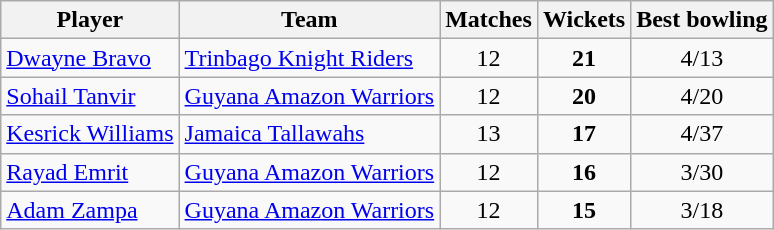<table class="wikitable" style="text-align: center;">
<tr>
<th>Player</th>
<th>Team</th>
<th>Matches</th>
<th>Wickets</th>
<th>Best bowling</th>
</tr>
<tr>
<td style="text-align:left"><a href='#'>Dwayne Bravo</a></td>
<td style="text-align:left"><a href='#'>Trinbago Knight Riders</a></td>
<td>12</td>
<td><strong>21</strong></td>
<td>4/13</td>
</tr>
<tr>
<td style="text-align:left"><a href='#'>Sohail Tanvir</a></td>
<td style="text-align:left"><a href='#'>Guyana Amazon Warriors</a></td>
<td>12</td>
<td><strong>20</strong></td>
<td>4/20</td>
</tr>
<tr>
<td style="text-align:left"><a href='#'>Kesrick Williams</a></td>
<td style="text-align:left"><a href='#'>Jamaica Tallawahs</a></td>
<td>13</td>
<td><strong>17</strong></td>
<td>4/37</td>
</tr>
<tr>
<td style="text-align:left"><a href='#'>Rayad Emrit</a></td>
<td style="text-align:left"><a href='#'>Guyana Amazon Warriors</a></td>
<td>12</td>
<td><strong>16</strong></td>
<td>3/30</td>
</tr>
<tr>
<td style="text-align:left"><a href='#'>Adam Zampa</a></td>
<td style="text-align:left"><a href='#'>Guyana Amazon Warriors</a></td>
<td>12</td>
<td><strong>15</strong></td>
<td>3/18</td>
</tr>
</table>
